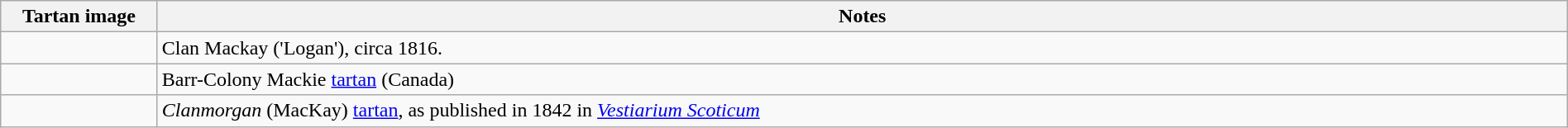<table class="wikitable" width=100%>
<tr>
<th width=10%>Tartan image</th>
<th width=90%>Notes</th>
</tr>
<tr>
<td></td>
<td>Clan Mackay ('Logan'), circa 1816.</td>
</tr>
<tr>
<td></td>
<td>Barr-Colony Mackie <a href='#'>tartan</a> (Canada)</td>
</tr>
<tr>
<td></td>
<td><em>Clanmorgan</em> (MacKay) <a href='#'>tartan</a>, as published in 1842 in <em><a href='#'>Vestiarium Scoticum</a></em></td>
</tr>
</table>
